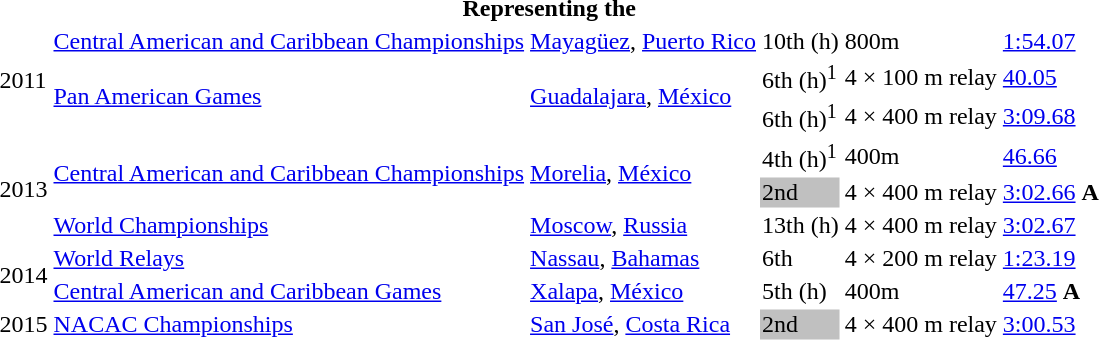<table>
<tr>
<th colspan="6">Representing the </th>
</tr>
<tr>
<td rowspan=3>2011</td>
<td><a href='#'>Central American and Caribbean Championships</a></td>
<td><a href='#'>Mayagüez</a>, <a href='#'>Puerto Rico</a></td>
<td>10th (h)</td>
<td>800m</td>
<td><a href='#'>1:54.07</a></td>
</tr>
<tr>
<td rowspan=2><a href='#'>Pan American Games</a></td>
<td rowspan=2><a href='#'>Guadalajara</a>, <a href='#'>México</a></td>
<td>6th (h)<sup>1</sup></td>
<td>4 × 100 m relay</td>
<td><a href='#'>40.05</a></td>
</tr>
<tr>
<td>6th (h)<sup>1</sup></td>
<td>4 × 400 m relay</td>
<td><a href='#'>3:09.68</a></td>
</tr>
<tr>
<td rowspan=3>2013</td>
<td rowspan=2><a href='#'>Central American and Caribbean Championships</a></td>
<td rowspan=2><a href='#'>Morelia</a>, <a href='#'>México</a></td>
<td>4th (h)<sup>1</sup></td>
<td>400m</td>
<td><a href='#'>46.66</a></td>
</tr>
<tr>
<td bgcolor=silver>2nd</td>
<td>4 × 400 m relay</td>
<td><a href='#'>3:02.66</a> <strong>A</strong></td>
</tr>
<tr>
<td><a href='#'>World Championships</a></td>
<td><a href='#'>Moscow</a>, <a href='#'>Russia</a></td>
<td>13th (h)</td>
<td>4 × 400 m relay</td>
<td><a href='#'>3:02.67</a></td>
</tr>
<tr>
<td rowspan=2>2014</td>
<td><a href='#'>World Relays</a></td>
<td><a href='#'>Nassau</a>, <a href='#'>Bahamas</a></td>
<td>6th</td>
<td>4 × 200 m relay</td>
<td><a href='#'>1:23.19</a></td>
</tr>
<tr>
<td><a href='#'>Central American and Caribbean Games</a></td>
<td><a href='#'>Xalapa</a>, <a href='#'>México</a></td>
<td>5th (h)</td>
<td>400m</td>
<td><a href='#'>47.25</a> <strong>A</strong></td>
</tr>
<tr>
<td>2015</td>
<td><a href='#'>NACAC Championships</a></td>
<td><a href='#'>San José</a>, <a href='#'>Costa Rica</a></td>
<td bgcolor=silver>2nd</td>
<td>4 × 400 m relay</td>
<td><a href='#'>3:00.53</a></td>
</tr>
</table>
